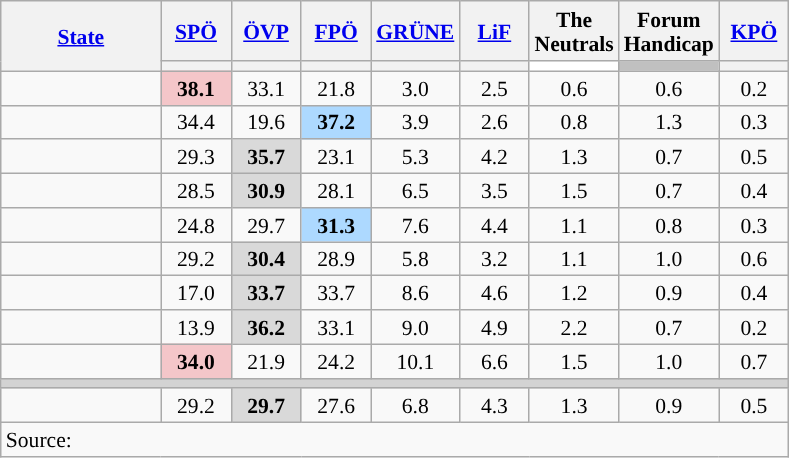<table class="wikitable sortable" style="text-align:center;font-size:90%;line-height:16px">
<tr style="height:40px;">
<th style="width:100px;" rowspan="2"><a href='#'>State</a></th>
<th style="width:40px;"><a href='#'>SPÖ</a></th>
<th style="width:40px;"><a href='#'>ÖVP</a></th>
<th style="width:40px;"><a href='#'>FPÖ</a></th>
<th style="width:40px;"><a href='#'>GRÜNE</a></th>
<th style="width:40px;"><a href='#'>LiF</a></th>
<th style="width:40px;">The Neutrals</th>
<th style="width:40px;">Forum Handicap</th>
<th style="width:40px;"><a href='#'>KPÖ</a></th>
</tr>
<tr>
<th style="background:"></th>
<th style="background:"></th>
<th style="background:"></th>
<th style="background:"></th>
<th style="background:"></th>
<th style="background:#FFFFFF;"></th>
<th style="background:#C0C0C0"></th>
<th style="background:"></th>
</tr>
<tr>
<td align=left></td>
<td bgcolor=#F4C6C9><strong>38.1</strong></td>
<td>33.1</td>
<td>21.8</td>
<td>3.0</td>
<td>2.5</td>
<td>0.6</td>
<td>0.6</td>
<td>0.2</td>
</tr>
<tr>
<td align=left></td>
<td>34.4</td>
<td>19.6</td>
<td bgcolor=#ADD9FF><strong>37.2</strong></td>
<td>3.9</td>
<td>2.6</td>
<td>0.8</td>
<td>1.3</td>
<td>0.3</td>
</tr>
<tr>
<td align=left></td>
<td>29.3</td>
<td bgcolor=#D9D9D9><strong>35.7</strong></td>
<td>23.1</td>
<td>5.3</td>
<td>4.2</td>
<td>1.3</td>
<td>0.7</td>
<td>0.5</td>
</tr>
<tr>
<td align=left></td>
<td>28.5</td>
<td bgcolor=#D9D9D9><strong>30.9</strong></td>
<td>28.1</td>
<td>6.5</td>
<td>3.5</td>
<td>1.5</td>
<td>0.7</td>
<td>0.4</td>
</tr>
<tr>
<td align=left></td>
<td>24.8</td>
<td>29.7</td>
<td bgcolor=#ADD9FF><strong>31.3</strong></td>
<td>7.6</td>
<td>4.4</td>
<td>1.1</td>
<td>0.8</td>
<td>0.3</td>
</tr>
<tr>
<td align=left></td>
<td>29.2</td>
<td bgcolor=#D9D9D9><strong>30.4</strong></td>
<td>28.9</td>
<td>5.8</td>
<td>3.2</td>
<td>1.1</td>
<td>1.0</td>
<td>0.6</td>
</tr>
<tr>
<td align=left></td>
<td>17.0</td>
<td bgcolor=#D9D9D9><strong>33.7</strong></td>
<td>33.7</td>
<td>8.6</td>
<td>4.6</td>
<td>1.2</td>
<td>0.9</td>
<td>0.4</td>
</tr>
<tr>
<td align=left></td>
<td>13.9</td>
<td bgcolor=#D9D9D9><strong>36.2</strong></td>
<td>33.1</td>
<td>9.0</td>
<td>4.9</td>
<td>2.2</td>
<td>0.7</td>
<td>0.2</td>
</tr>
<tr>
<td align=left></td>
<td bgcolor=#F4C6C9><strong>34.0</strong></td>
<td>21.9</td>
<td>24.2</td>
<td>10.1</td>
<td>6.6</td>
<td>1.5</td>
<td>1.0</td>
<td>0.7</td>
</tr>
<tr>
<td colspan=10 bgcolor=lightgrey></td>
</tr>
<tr>
<td align=left></td>
<td>29.2</td>
<td bgcolor=#D9D9D9><strong>29.7</strong></td>
<td>27.6</td>
<td>6.8</td>
<td>4.3</td>
<td>1.3</td>
<td>0.9</td>
<td>0.5</td>
</tr>
<tr class=sortbottom>
<td colspan=10 align=left>Source: </td>
</tr>
</table>
